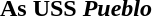<table style="margin:1em auto; text-align:center;">
<tr>
<th colspan=3 align=center>As USS <em>Pueblo</em></th>
</tr>
<tr>
</tr>
<tr>
<td colspan="4"> </td>
</tr>
<tr>
<td></td>
<td></td>
<td></td>
</tr>
</table>
